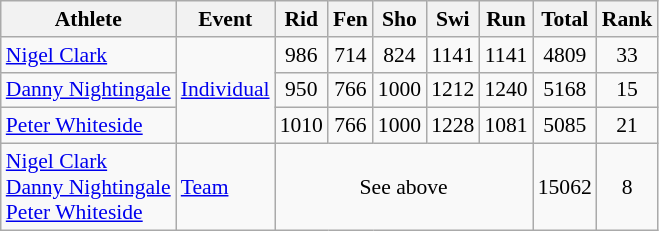<table class="wikitable" style="font-size:90%;">
<tr>
<th>Athlete</th>
<th>Event</th>
<th>Rid</th>
<th>Fen</th>
<th>Sho</th>
<th>Swi</th>
<th>Run</th>
<th>Total</th>
<th>Rank</th>
</tr>
<tr align=center>
<td align=left><a href='#'>Nigel Clark</a></td>
<td rowspan=3 align=left><a href='#'>Individual</a></td>
<td>986</td>
<td>714</td>
<td>824</td>
<td>1141</td>
<td>1141</td>
<td>4809</td>
<td>33</td>
</tr>
<tr align=center>
<td align=left><a href='#'>Danny Nightingale</a></td>
<td>950</td>
<td>766</td>
<td>1000</td>
<td>1212</td>
<td>1240</td>
<td>5168</td>
<td>15</td>
</tr>
<tr align=center>
<td align=left><a href='#'>Peter Whiteside</a></td>
<td>1010</td>
<td>766</td>
<td>1000</td>
<td>1228</td>
<td>1081</td>
<td>5085</td>
<td>21</td>
</tr>
<tr align=center>
<td align=left><a href='#'>Nigel Clark</a><br><a href='#'>Danny Nightingale</a><br><a href='#'>Peter Whiteside</a></td>
<td align=left><a href='#'>Team</a></td>
<td colspan=5>See above</td>
<td>15062</td>
<td>8</td>
</tr>
</table>
